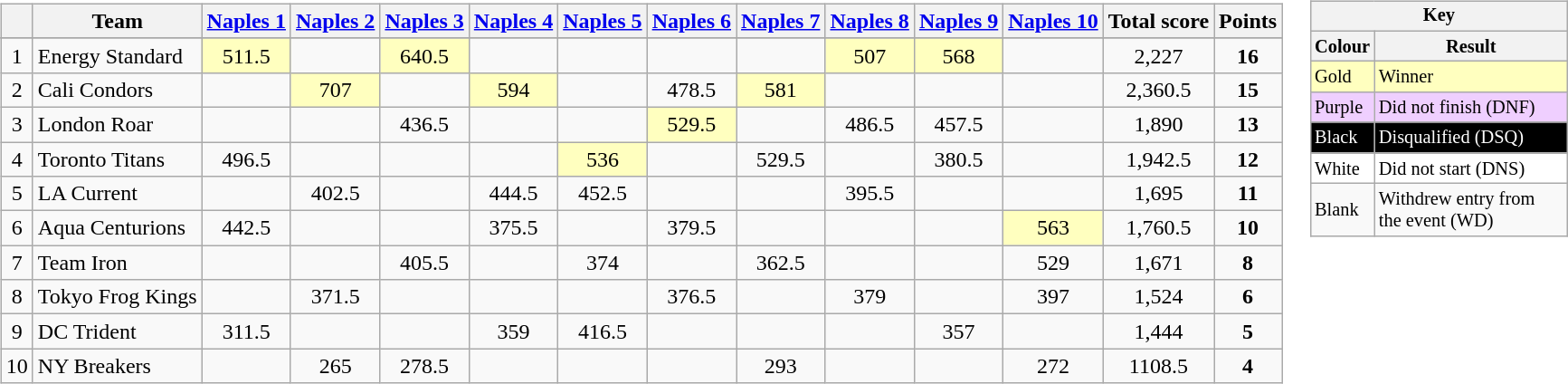<table>
<tr>
<td><br><table class="wikitable" style="text-align:center;">
<tr>
<th></th>
<th>Team</th>
<th><a href='#'>Naples 1</a><br></th>
<th><a href='#'>Naples 2</a><br></th>
<th><a href='#'>Naples 3</a><br></th>
<th><a href='#'>Naples 4</a><br></th>
<th><a href='#'>Naples 5</a><br></th>
<th><a href='#'>Naples 6</a><br></th>
<th><a href='#'>Naples 7</a><br></th>
<th><a href='#'>Naples 8</a><br></th>
<th><a href='#'>Naples 9</a><br></th>
<th><a href='#'>Naples 10</a><br></th>
<th>Total score</th>
<th>Points</th>
</tr>
<tr>
</tr>
<tr>
<td>1</td>
<td style="text-align:left;"> Energy Standard</td>
<td style="background-color:#ffffbf;">511.5</td>
<td></td>
<td style="background-color:#ffffbf;">640.5</td>
<td></td>
<td></td>
<td></td>
<td></td>
<td style="background-color:#ffffbf;">507</td>
<td style="background-color:#ffffbf;">568</td>
<td></td>
<td>2,227</td>
<td><strong>16</strong></td>
</tr>
<tr>
<td>2</td>
<td style="text-align:left;"> Cali Condors</td>
<td></td>
<td style="background-color:#ffffbf;">707</td>
<td></td>
<td style="background-color:#ffffbf;">594</td>
<td></td>
<td>478.5</td>
<td style="background-color:#ffffbf;">581</td>
<td></td>
<td></td>
<td></td>
<td>2,360.5</td>
<td><strong>15</strong></td>
</tr>
<tr>
<td>3</td>
<td style="text-align:left;"> London Roar</td>
<td></td>
<td></td>
<td>436.5</td>
<td></td>
<td></td>
<td style="background-color:#ffffbf;">529.5</td>
<td></td>
<td>486.5</td>
<td>457.5</td>
<td></td>
<td>1,890</td>
<td><strong>13</strong></td>
</tr>
<tr>
<td>4</td>
<td style="text-align:left;"> Toronto Titans</td>
<td>496.5</td>
<td></td>
<td></td>
<td></td>
<td style="background-color:#ffffbf;">536</td>
<td></td>
<td>529.5</td>
<td></td>
<td>380.5</td>
<td></td>
<td>1,942.5</td>
<td><strong>12</strong></td>
</tr>
<tr>
<td>5</td>
<td style="text-align:left;"> LA Current</td>
<td></td>
<td>402.5</td>
<td></td>
<td>444.5</td>
<td>452.5</td>
<td></td>
<td></td>
<td>395.5</td>
<td></td>
<td></td>
<td>1,695</td>
<td><strong>11</strong></td>
</tr>
<tr>
<td>6</td>
<td style="text-align:left;"> Aqua Centurions</td>
<td>442.5</td>
<td></td>
<td></td>
<td>375.5</td>
<td></td>
<td>379.5</td>
<td></td>
<td></td>
<td></td>
<td style="background-color:#ffffbf;">563</td>
<td>1,760.5</td>
<td><strong>10</strong></td>
</tr>
<tr>
<td>7</td>
<td style="text-align:left;"> Team Iron</td>
<td></td>
<td></td>
<td>405.5</td>
<td></td>
<td>374</td>
<td></td>
<td>362.5</td>
<td></td>
<td></td>
<td>529</td>
<td>1,671</td>
<td><strong>8</strong></td>
</tr>
<tr>
<td>8</td>
<td style="text-align:left;"> Tokyo Frog Kings</td>
<td></td>
<td>371.5</td>
<td></td>
<td></td>
<td></td>
<td>376.5</td>
<td></td>
<td>379</td>
<td></td>
<td>397</td>
<td>1,524</td>
<td><strong>6</strong></td>
</tr>
<tr>
<td>9</td>
<td style="text-align:left;"> DC Trident</td>
<td>311.5</td>
<td></td>
<td></td>
<td>359</td>
<td>416.5</td>
<td></td>
<td></td>
<td></td>
<td>357</td>
<td></td>
<td>1,444</td>
<td><strong>5</strong></td>
</tr>
<tr>
<td>10</td>
<td style="text-align:left;"> NY Breakers</td>
<td></td>
<td>265</td>
<td>278.5</td>
<td></td>
<td></td>
<td></td>
<td>293</td>
<td></td>
<td></td>
<td>272</td>
<td>1108.5</td>
<td><strong>4</strong></td>
</tr>
</table>
</td>
<td valign=top><br><table class="wikitable collapsible" style="font-size: 85%">
<tr>
<th colspan="2">Key</th>
</tr>
<tr>
<th>Colour</th>
<th style="min-width: 10em">Result</th>
</tr>
<tr>
<td style="background-color:#ffffbf;">Gold</td>
<td style="background-color:#ffffbf;">Winner</td>
</tr>
<tr>
<td style="background-color:#efcfff;">Purple</td>
<td style="background-color:#efcfff;">Did not finish (DNF)</td>
</tr>
<tr>
<td style="background-color:#000000;color:white">Black</td>
<td style="background-color:#000000;color:white">Disqualified (DSQ)</td>
</tr>
<tr>
<td style="background-color:#ffffff;">White</td>
<td style="background-color:#ffffff;">Did not start (DNS)</td>
</tr>
<tr>
<td>Blank</td>
<td>Withdrew entry from<br>the event (WD)</td>
</tr>
</table>
</td>
</tr>
</table>
